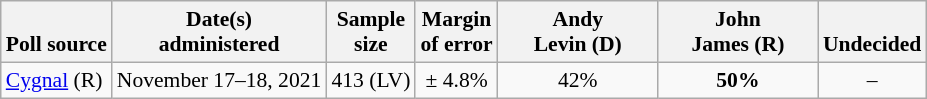<table class="wikitable" style="font-size:90%;text-align:center;">
<tr valign=bottom>
<th>Poll source</th>
<th>Date(s)<br>administered</th>
<th>Sample<br>size</th>
<th>Margin<br>of error</th>
<th style="width:100px;">Andy<br>Levin (D)</th>
<th style="width:100px;">John<br>James (R)</th>
<th>Undecided</th>
</tr>
<tr>
<td style="text-align:left;"><a href='#'>Cygnal</a> (R)</td>
<td>November 17–18, 2021</td>
<td>413 (LV)</td>
<td>± 4.8%</td>
<td>42%</td>
<td><strong>50%</strong></td>
<td>–</td>
</tr>
</table>
